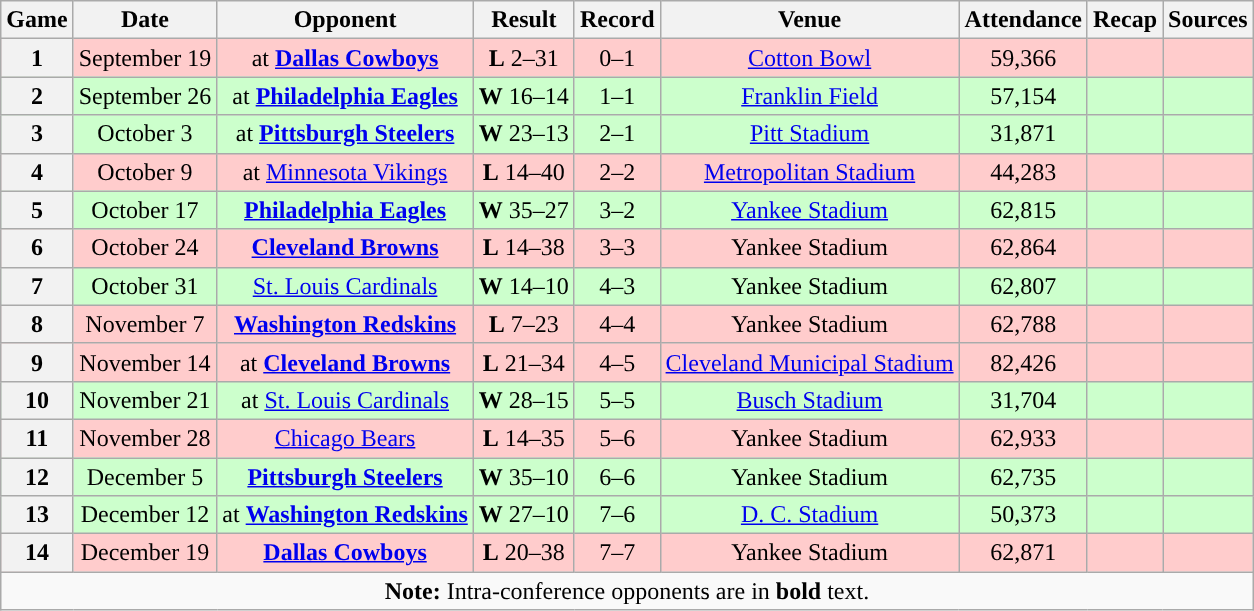<table class="wikitable" style="text-align:center">
<tr>
<th>Game</th>
<th>Date</th>
<th>Opponent</th>
<th>Result</th>
<th>Record</th>
<th>Venue</th>
<th>Attendance</th>
<th>Recap</th>
<th>Sources</th>
</tr>
<tr style="background:#fcc">
<th>1</th>
<td>September 19</td>
<td>at <strong><a href='#'>Dallas Cowboys</a></strong></td>
<td><strong>L</strong> 2–31</td>
<td>0–1</td>
<td><a href='#'>Cotton Bowl</a></td>
<td>59,366</td>
<td></td>
<td></td>
</tr>
<tr style="background:#cfc">
<th>2</th>
<td>September 26</td>
<td>at <strong><a href='#'>Philadelphia Eagles</a></strong></td>
<td><strong>W</strong> 16–14</td>
<td>1–1</td>
<td><a href='#'>Franklin Field</a></td>
<td>57,154</td>
<td></td>
<td></td>
</tr>
<tr style="background:#cfc">
<th>3</th>
<td>October 3</td>
<td>at <strong><a href='#'>Pittsburgh Steelers</a></strong></td>
<td><strong>W</strong> 23–13</td>
<td>2–1</td>
<td><a href='#'>Pitt Stadium</a></td>
<td>31,871</td>
<td></td>
<td></td>
</tr>
<tr style="background:#fcc">
<th>4</th>
<td>October 9</td>
<td>at <a href='#'>Minnesota Vikings</a></td>
<td><strong>L</strong> 14–40</td>
<td>2–2</td>
<td><a href='#'>Metropolitan Stadium</a></td>
<td>44,283</td>
<td></td>
<td></td>
</tr>
<tr style="background:#cfc">
<th>5</th>
<td>October 17</td>
<td><strong><a href='#'>Philadelphia Eagles</a></strong></td>
<td><strong>W</strong> 35–27</td>
<td>3–2</td>
<td><a href='#'>Yankee Stadium</a></td>
<td>62,815</td>
<td></td>
<td></td>
</tr>
<tr style="background:#fcc">
<th>6</th>
<td>October 24</td>
<td><strong><a href='#'>Cleveland Browns</a></strong></td>
<td><strong>L</strong> 14–38</td>
<td>3–3</td>
<td>Yankee Stadium</td>
<td>62,864</td>
<td></td>
<td></td>
</tr>
<tr style="background:#cfc">
<th>7</th>
<td>October 31</td>
<td><a href='#'>St. Louis Cardinals</a></td>
<td><strong>W</strong> 14–10</td>
<td>4–3</td>
<td>Yankee Stadium</td>
<td>62,807</td>
<td></td>
<td></td>
</tr>
<tr style="background:#fcc">
<th>8</th>
<td>November 7</td>
<td><strong><a href='#'>Washington Redskins</a></strong></td>
<td><strong>L</strong> 7–23</td>
<td>4–4</td>
<td>Yankee Stadium</td>
<td>62,788</td>
<td></td>
<td></td>
</tr>
<tr style="background:#fcc">
<th>9</th>
<td>November 14</td>
<td>at <strong><a href='#'>Cleveland Browns</a></strong></td>
<td><strong>L</strong> 21–34</td>
<td>4–5</td>
<td><a href='#'>Cleveland Municipal Stadium</a></td>
<td>82,426</td>
<td></td>
<td></td>
</tr>
<tr style="background:#cfc">
<th>10</th>
<td>November 21</td>
<td>at <a href='#'>St. Louis Cardinals</a></td>
<td><strong>W</strong> 28–15</td>
<td>5–5</td>
<td><a href='#'>Busch Stadium</a></td>
<td>31,704</td>
<td></td>
<td></td>
</tr>
<tr style="background:#fcc">
<th>11</th>
<td>November 28</td>
<td><a href='#'>Chicago Bears</a></td>
<td><strong>L</strong> 14–35</td>
<td>5–6</td>
<td>Yankee Stadium</td>
<td>62,933</td>
<td></td>
<td></td>
</tr>
<tr style="background:#cfc">
<th>12</th>
<td>December 5</td>
<td><strong><a href='#'>Pittsburgh Steelers</a></strong></td>
<td><strong>W</strong> 35–10</td>
<td>6–6</td>
<td>Yankee Stadium</td>
<td>62,735</td>
<td></td>
<td></td>
</tr>
<tr style="background:#cfc">
<th>13</th>
<td>December 12</td>
<td>at <strong><a href='#'>Washington Redskins</a></strong></td>
<td><strong>W</strong> 27–10</td>
<td>7–6</td>
<td><a href='#'>D. C. Stadium</a></td>
<td>50,373</td>
<td></td>
<td></td>
</tr>
<tr style="background:#fcc">
<th>14</th>
<td>December 19</td>
<td><strong><a href='#'>Dallas Cowboys</a></strong></td>
<td><strong>L</strong> 20–38</td>
<td>7–7</td>
<td>Yankee Stadium</td>
<td>62,871</td>
<td></td>
<td></td>
</tr>
<tr>
<td colspan="10"><strong>Note:</strong> Intra-conference opponents are in <strong>bold</strong> text.</td>
</tr>
</table>
